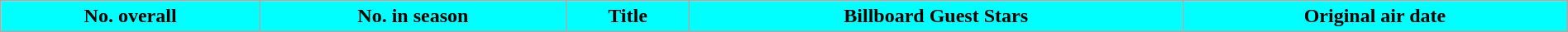<table class="wikitable plainrowheaders" style="width:100%;">
<tr>
<th style="background:#00FFFF; color:#000000;">No. overall</th>
<th style="background:#00FFFF; color:#000000;">No. in season</th>
<th style="background:#00FFFF; color:#000000;">Title</th>
<th style="background:#00FFFF; color:#000000;">Billboard Guest Stars</th>
<th style="background:#00FFFF; color:#000000;">Original air date<br>























</th>
</tr>
</table>
